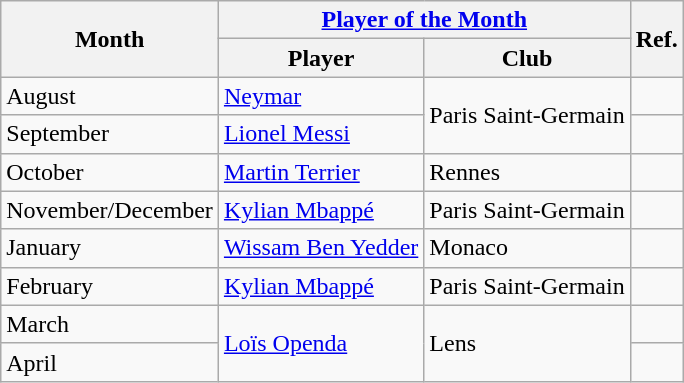<table class="wikitable">
<tr>
<th rowspan="2">Month</th>
<th colspan="2"><a href='#'>Player of the Month</a></th>
<th rowspan="2">Ref.</th>
</tr>
<tr>
<th>Player</th>
<th>Club</th>
</tr>
<tr>
<td>August</td>
<td> <a href='#'>Neymar</a></td>
<td rowspan=2>Paris Saint-Germain</td>
<td></td>
</tr>
<tr>
<td>September</td>
<td> <a href='#'>Lionel Messi</a></td>
<td></td>
</tr>
<tr>
<td>October</td>
<td> <a href='#'>Martin Terrier</a></td>
<td>Rennes</td>
<td></td>
</tr>
<tr>
<td>November/December</td>
<td> <a href='#'>Kylian Mbappé</a></td>
<td>Paris Saint-Germain</td>
<td></td>
</tr>
<tr>
<td>January</td>
<td> <a href='#'>Wissam Ben Yedder</a></td>
<td>Monaco</td>
<td></td>
</tr>
<tr>
<td>February</td>
<td> <a href='#'>Kylian Mbappé</a></td>
<td>Paris Saint-Germain</td>
<td></td>
</tr>
<tr>
<td>March</td>
<td rowspan=2> <a href='#'>Loïs Openda</a></td>
<td rowspan=2>Lens</td>
<td></td>
</tr>
<tr>
<td>April</td>
<td></td>
</tr>
</table>
